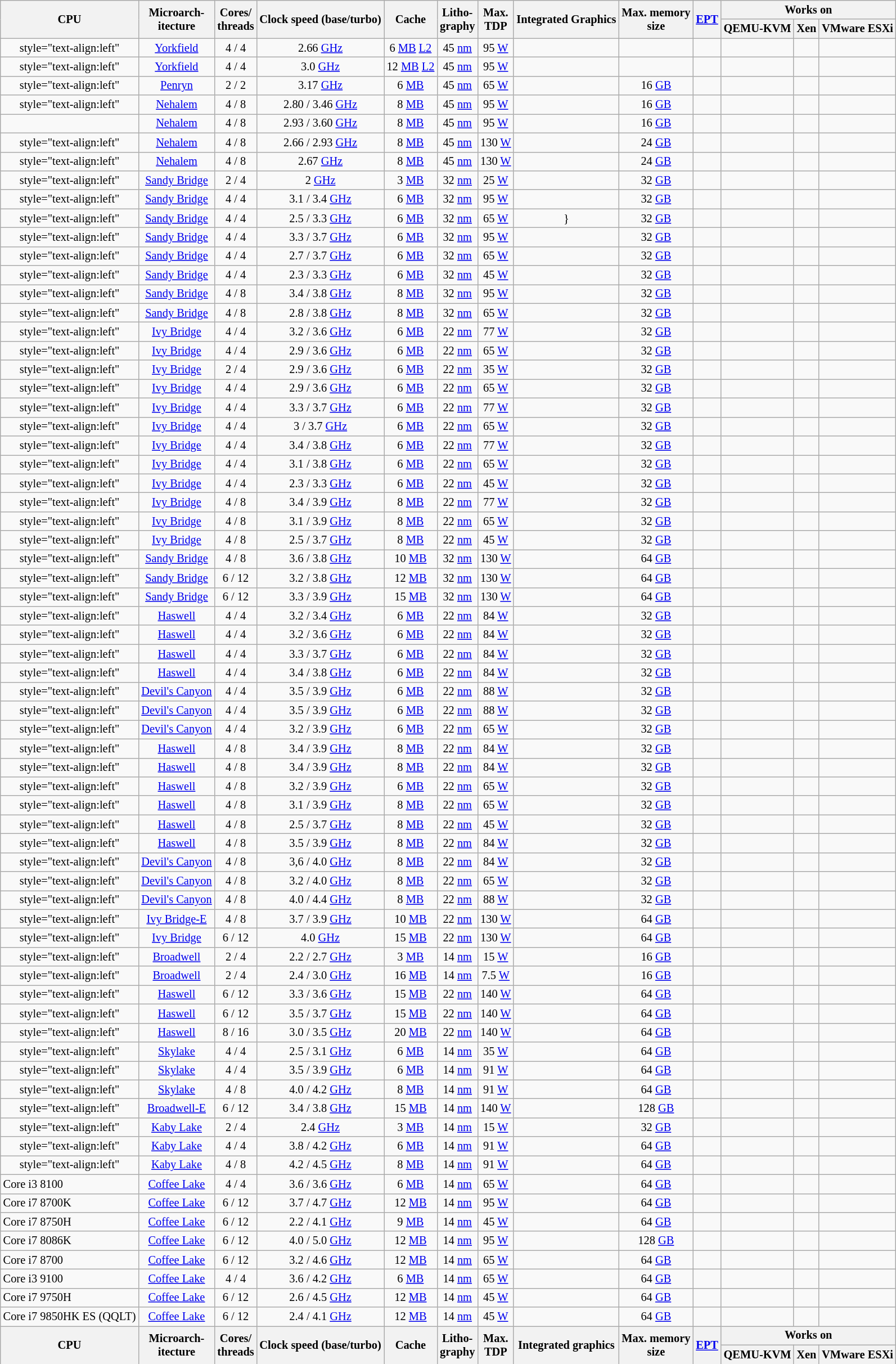<table class="wikitable" style="font-size: 85%; text-align: center">
<tr>
<th rowspan=2>CPU</th>
<th rowspan=2>Microarch-<br>itecture</th>
<th rowspan=2>Cores/<br>threads</th>
<th rowspan=2>Clock speed (base/turbo)</th>
<th rowspan=2>Cache</th>
<th rowspan=2>Litho-<br>graphy</th>
<th rowspan=2>Max.<br>TDP</th>
<th rowspan=2>Integrated Graphics</th>
<th rowspan=2>Max. memory<br>size</th>
<th rowspan=2><a href='#'>EPT</a></th>
<th colspan=3>Works on</th>
</tr>
<tr>
<th>QEMU-KVM</th>
<th>Xen</th>
<th>VMware ESXi</th>
</tr>
<tr>
<td>style="text-align:left" </td>
<td><a href='#'>Yorkfield</a></td>
<td>4 / 4</td>
<td>2.66 <a href='#'>GHz</a></td>
<td>6 <a href='#'>MB</a> <a href='#'>L2</a></td>
<td>45 <a href='#'>nm</a></td>
<td>95 <a href='#'>W</a></td>
<td></td>
<td></td>
<td></td>
<td></td>
<td></td>
<td></td>
</tr>
<tr>
<td>style="text-align:left" </td>
<td><a href='#'>Yorkfield</a></td>
<td>4 / 4</td>
<td>3.0 <a href='#'>GHz</a></td>
<td>12 <a href='#'>MB</a> <a href='#'>L2</a></td>
<td>45 <a href='#'>nm</a></td>
<td>95 <a href='#'>W</a></td>
<td></td>
<td></td>
<td></td>
<td></td>
<td></td>
<td></td>
</tr>
<tr>
<td>style="text-align:left" </td>
<td><a href='#'>Penryn</a></td>
<td>2 / 2</td>
<td>3.17 <a href='#'>GHz</a></td>
<td>6 <a href='#'>MB</a></td>
<td>45 <a href='#'>nm</a></td>
<td>65 <a href='#'>W</a></td>
<td></td>
<td>16 <a href='#'>GB</a></td>
<td></td>
<td></td>
<td></td>
<td></td>
</tr>
<tr>
<td>style="text-align:left" </td>
<td><a href='#'>Nehalem</a></td>
<td>4 / 8</td>
<td>2.80 / 3.46 <a href='#'>GHz</a></td>
<td>8 <a href='#'>MB</a></td>
<td>45 <a href='#'>nm</a></td>
<td>95 <a href='#'>W</a></td>
<td></td>
<td>16 <a href='#'>GB</a></td>
<td></td>
<td></td>
<td></td>
<td></td>
</tr>
<tr>
<td></td>
<td><a href='#'>Nehalem</a></td>
<td>4 / 8</td>
<td>2.93 / 3.60 <a href='#'>GHz</a></td>
<td>8 <a href='#'>MB</a></td>
<td>45 <a href='#'>nm</a></td>
<td>95 <a href='#'>W</a></td>
<td> </td>
<td>16 <a href='#'>GB</a></td>
<td></td>
<td></td>
<td></td>
<td></td>
</tr>
<tr>
<td>style="text-align:left" </td>
<td><a href='#'>Nehalem</a></td>
<td>4 / 8</td>
<td>2.66 / 2.93 <a href='#'>GHz</a></td>
<td>8 <a href='#'>MB</a></td>
<td>45 <a href='#'>nm</a></td>
<td>130 <a href='#'>W</a></td>
<td></td>
<td>24 <a href='#'>GB</a></td>
<td></td>
<td></td>
<td></td>
<td></td>
</tr>
<tr>
<td>style="text-align:left" </td>
<td><a href='#'>Nehalem</a></td>
<td>4 / 8</td>
<td>2.67 <a href='#'>GHz</a></td>
<td>8 <a href='#'>MB</a></td>
<td>45 <a href='#'>nm</a></td>
<td>130 <a href='#'>W</a></td>
<td></td>
<td>24 <a href='#'>GB</a></td>
<td></td>
<td></td>
<td></td>
<td></td>
</tr>
<tr>
<td>style="text-align:left" </td>
<td><a href='#'>Sandy Bridge</a></td>
<td>2 / 4</td>
<td>2 <a href='#'>GHz</a></td>
<td>3 <a href='#'>MB</a></td>
<td>32 <a href='#'>nm</a></td>
<td>25 <a href='#'>W</a></td>
<td></td>
<td>32 <a href='#'>GB</a></td>
<td></td>
<td></td>
<td></td>
<td></td>
</tr>
<tr>
<td>style="text-align:left" </td>
<td><a href='#'>Sandy Bridge</a></td>
<td>4 / 4</td>
<td>3.1 / 3.4 <a href='#'>GHz</a></td>
<td>6 <a href='#'>MB</a></td>
<td>32 <a href='#'>nm</a></td>
<td>95 <a href='#'>W</a></td>
<td></td>
<td>32 <a href='#'>GB</a></td>
<td></td>
<td></td>
<td></td>
<td></td>
</tr>
<tr>
<td>style="text-align:left" </td>
<td><a href='#'>Sandy Bridge</a></td>
<td>4 / 4</td>
<td>2.5 / 3.3 <a href='#'>GHz</a></td>
<td>6 <a href='#'>MB</a></td>
<td>32 <a href='#'>nm</a></td>
<td>65 <a href='#'>W</a></td>
<td>}</td>
<td>32 <a href='#'>GB</a></td>
<td></td>
<td></td>
<td></td>
<td></td>
</tr>
<tr>
<td>style="text-align:left" </td>
<td><a href='#'>Sandy Bridge</a></td>
<td>4 / 4</td>
<td>3.3 / 3.7 <a href='#'>GHz</a></td>
<td>6 <a href='#'>MB</a></td>
<td>32 <a href='#'>nm</a></td>
<td>95 <a href='#'>W</a></td>
<td></td>
<td>32 <a href='#'>GB</a></td>
<td></td>
<td></td>
<td></td>
<td></td>
</tr>
<tr>
<td>style="text-align:left" </td>
<td><a href='#'>Sandy Bridge</a></td>
<td>4 / 4</td>
<td>2.7 / 3.7 <a href='#'>GHz</a></td>
<td>6 <a href='#'>MB</a></td>
<td>32 <a href='#'>nm</a></td>
<td>65 <a href='#'>W</a></td>
<td></td>
<td>32 <a href='#'>GB</a></td>
<td></td>
<td></td>
<td></td>
<td></td>
</tr>
<tr>
<td>style="text-align:left" </td>
<td><a href='#'>Sandy Bridge</a></td>
<td>4 / 4</td>
<td>2.3 / 3.3 <a href='#'>GHz</a></td>
<td>6 <a href='#'>MB</a></td>
<td>32 <a href='#'>nm</a></td>
<td>45 <a href='#'>W</a></td>
<td></td>
<td>32 <a href='#'>GB</a></td>
<td></td>
<td></td>
<td></td>
<td></td>
</tr>
<tr>
<td>style="text-align:left" </td>
<td><a href='#'>Sandy Bridge</a></td>
<td>4 / 8</td>
<td>3.4 / 3.8 <a href='#'>GHz</a></td>
<td>8 <a href='#'>MB</a></td>
<td>32 <a href='#'>nm</a></td>
<td>95 <a href='#'>W</a></td>
<td></td>
<td>32 <a href='#'>GB</a></td>
<td></td>
<td></td>
<td></td>
<td></td>
</tr>
<tr>
<td>style="text-align:left" </td>
<td><a href='#'>Sandy Bridge</a></td>
<td>4 / 8</td>
<td>2.8 / 3.8 <a href='#'>GHz</a></td>
<td>8 <a href='#'>MB</a></td>
<td>32 <a href='#'>nm</a></td>
<td>65 <a href='#'>W</a></td>
<td></td>
<td>32 <a href='#'>GB</a></td>
<td></td>
<td></td>
<td></td>
<td></td>
</tr>
<tr>
<td>style="text-align:left" </td>
<td><a href='#'>Ivy Bridge</a></td>
<td>4 / 4</td>
<td>3.2 / 3.6 <a href='#'>GHz</a></td>
<td>6 <a href='#'>MB</a></td>
<td>22 <a href='#'>nm</a></td>
<td>77 <a href='#'>W</a></td>
<td></td>
<td>32 <a href='#'>GB</a></td>
<td></td>
<td></td>
<td></td>
<td></td>
</tr>
<tr>
<td>style="text-align:left" </td>
<td><a href='#'>Ivy Bridge</a></td>
<td>4 / 4</td>
<td>2.9 / 3.6 <a href='#'>GHz</a></td>
<td>6 <a href='#'>MB</a></td>
<td>22 <a href='#'>nm</a></td>
<td>65 <a href='#'>W</a></td>
<td></td>
<td>32 <a href='#'>GB</a></td>
<td></td>
<td></td>
<td></td>
<td></td>
</tr>
<tr>
<td>style="text-align:left" </td>
<td><a href='#'>Ivy Bridge</a></td>
<td>2 / 4</td>
<td>2.9 / 3.6 <a href='#'>GHz</a></td>
<td>6 <a href='#'>MB</a></td>
<td>22 <a href='#'>nm</a></td>
<td>35 <a href='#'>W</a></td>
<td></td>
<td>32 <a href='#'>GB</a></td>
<td></td>
<td></td>
<td></td>
<td></td>
</tr>
<tr>
<td>style="text-align:left" </td>
<td><a href='#'>Ivy Bridge</a></td>
<td>4 / 4</td>
<td>2.9 / 3.6 <a href='#'>GHz</a></td>
<td>6 <a href='#'>MB</a></td>
<td>22 <a href='#'>nm</a></td>
<td>65 <a href='#'>W</a></td>
<td></td>
<td>32 <a href='#'>GB</a></td>
<td></td>
<td></td>
<td></td>
<td></td>
</tr>
<tr>
<td>style="text-align:left" </td>
<td><a href='#'>Ivy Bridge</a></td>
<td>4 / 4</td>
<td>3.3 / 3.7 <a href='#'>GHz</a></td>
<td>6 <a href='#'>MB</a></td>
<td>22 <a href='#'>nm</a></td>
<td>77 <a href='#'>W</a></td>
<td></td>
<td>32 <a href='#'>GB</a></td>
<td></td>
<td></td>
<td></td>
<td></td>
</tr>
<tr>
<td>style="text-align:left" </td>
<td><a href='#'>Ivy Bridge</a></td>
<td>4 / 4</td>
<td>3 / 3.7 <a href='#'>GHz</a></td>
<td>6 <a href='#'>MB</a></td>
<td>22 <a href='#'>nm</a></td>
<td>65 <a href='#'>W</a></td>
<td></td>
<td>32 <a href='#'>GB</a></td>
<td></td>
<td></td>
<td></td>
<td></td>
</tr>
<tr>
<td>style="text-align:left" </td>
<td><a href='#'>Ivy Bridge</a></td>
<td>4 / 4</td>
<td>3.4 / 3.8 <a href='#'>GHz</a></td>
<td>6 <a href='#'>MB</a></td>
<td>22 <a href='#'>nm</a></td>
<td>77 <a href='#'>W</a></td>
<td></td>
<td>32 <a href='#'>GB</a></td>
<td></td>
<td></td>
<td></td>
<td></td>
</tr>
<tr>
<td>style="text-align:left" </td>
<td><a href='#'>Ivy Bridge</a></td>
<td>4 / 4</td>
<td>3.1 / 3.8 <a href='#'>GHz</a></td>
<td>6 <a href='#'>MB</a></td>
<td>22 <a href='#'>nm</a></td>
<td>65 <a href='#'>W</a></td>
<td></td>
<td>32 <a href='#'>GB</a></td>
<td></td>
<td></td>
<td></td>
<td></td>
</tr>
<tr>
<td>style="text-align:left" </td>
<td><a href='#'>Ivy Bridge</a></td>
<td>4 / 4</td>
<td>2.3 / 3.3 <a href='#'>GHz</a></td>
<td>6 <a href='#'>MB</a></td>
<td>22 <a href='#'>nm</a></td>
<td>45 <a href='#'>W</a></td>
<td></td>
<td>32 <a href='#'>GB</a></td>
<td></td>
<td></td>
<td></td>
<td></td>
</tr>
<tr>
<td>style="text-align:left" </td>
<td><a href='#'>Ivy Bridge</a></td>
<td>4 / 8</td>
<td>3.4 / 3.9 <a href='#'>GHz</a></td>
<td>8 <a href='#'>MB</a></td>
<td>22 <a href='#'>nm</a></td>
<td>77 <a href='#'>W</a></td>
<td></td>
<td>32 <a href='#'>GB</a></td>
<td></td>
<td></td>
<td></td>
<td></td>
</tr>
<tr>
<td>style="text-align:left" </td>
<td><a href='#'>Ivy Bridge</a></td>
<td>4 / 8</td>
<td>3.1 / 3.9 <a href='#'>GHz</a></td>
<td>8 <a href='#'>MB</a></td>
<td>22 <a href='#'>nm</a></td>
<td>65 <a href='#'>W</a></td>
<td></td>
<td>32 <a href='#'>GB</a></td>
<td></td>
<td></td>
<td></td>
<td></td>
</tr>
<tr>
<td>style="text-align:left" </td>
<td><a href='#'>Ivy Bridge</a></td>
<td>4 / 8</td>
<td>2.5 / 3.7 <a href='#'>GHz</a></td>
<td>8 <a href='#'>MB</a></td>
<td>22 <a href='#'>nm</a></td>
<td>45 <a href='#'>W</a></td>
<td></td>
<td>32 <a href='#'>GB</a></td>
<td></td>
<td></td>
<td></td>
<td></td>
</tr>
<tr>
<td>style="text-align:left" </td>
<td><a href='#'>Sandy Bridge</a></td>
<td>4 / 8</td>
<td>3.6 / 3.8 <a href='#'>GHz</a></td>
<td>10 <a href='#'>MB</a></td>
<td>32 <a href='#'>nm</a></td>
<td>130 <a href='#'>W</a></td>
<td></td>
<td>64 <a href='#'>GB</a></td>
<td></td>
<td></td>
<td></td>
<td></td>
</tr>
<tr>
<td>style="text-align:left" </td>
<td><a href='#'>Sandy Bridge</a></td>
<td>6 / 12</td>
<td>3.2 / 3.8 <a href='#'>GHz</a></td>
<td>12 <a href='#'>MB</a></td>
<td>32 <a href='#'>nm</a></td>
<td>130 <a href='#'>W</a></td>
<td></td>
<td>64 <a href='#'>GB</a></td>
<td></td>
<td></td>
<td></td>
<td></td>
</tr>
<tr>
<td>style="text-align:left" </td>
<td><a href='#'>Sandy Bridge</a></td>
<td>6 / 12</td>
<td>3.3 / 3.9 <a href='#'>GHz</a></td>
<td>15 <a href='#'>MB</a></td>
<td>32 <a href='#'>nm</a></td>
<td>130 <a href='#'>W</a></td>
<td></td>
<td>64 <a href='#'>GB</a></td>
<td></td>
<td></td>
<td></td>
<td></td>
</tr>
<tr>
<td>style="text-align:left" </td>
<td><a href='#'>Haswell</a></td>
<td>4 / 4</td>
<td>3.2 / 3.4 <a href='#'>GHz</a></td>
<td>6 <a href='#'>MB</a></td>
<td>22 <a href='#'>nm</a></td>
<td>84 <a href='#'>W</a></td>
<td></td>
<td>32 <a href='#'>GB</a></td>
<td></td>
<td></td>
<td></td>
<td></td>
</tr>
<tr>
<td>style="text-align:left" </td>
<td><a href='#'>Haswell</a></td>
<td>4 / 4</td>
<td>3.2 / 3.6 <a href='#'>GHz</a></td>
<td>6 <a href='#'>MB</a></td>
<td>22 <a href='#'>nm</a></td>
<td>84 <a href='#'>W</a></td>
<td></td>
<td>32 <a href='#'>GB</a></td>
<td></td>
<td></td>
<td></td>
<td></td>
</tr>
<tr>
<td>style="text-align:left" </td>
<td><a href='#'>Haswell</a></td>
<td>4 / 4</td>
<td>3.3 / 3.7 <a href='#'>GHz</a></td>
<td>6 <a href='#'>MB</a></td>
<td>22 <a href='#'>nm</a></td>
<td>84 <a href='#'>W</a></td>
<td></td>
<td>32 <a href='#'>GB</a></td>
<td></td>
<td></td>
<td></td>
<td></td>
</tr>
<tr>
<td>style="text-align:left" </td>
<td><a href='#'>Haswell</a></td>
<td>4 / 4</td>
<td>3.4 / 3.8 <a href='#'>GHz</a></td>
<td>6 <a href='#'>MB</a></td>
<td>22 <a href='#'>nm</a></td>
<td>84 <a href='#'>W</a></td>
<td></td>
<td>32 <a href='#'>GB</a></td>
<td></td>
<td></td>
<td></td>
<td></td>
</tr>
<tr>
<td>style="text-align:left" </td>
<td><a href='#'>Devil's Canyon</a></td>
<td>4 / 4</td>
<td>3.5 / 3.9 <a href='#'>GHz</a></td>
<td>6 <a href='#'>MB</a></td>
<td>22 <a href='#'>nm</a></td>
<td>88 <a href='#'>W</a></td>
<td></td>
<td>32 <a href='#'>GB</a></td>
<td></td>
<td></td>
<td></td>
<td></td>
</tr>
<tr>
<td>style="text-align:left" </td>
<td><a href='#'>Devil's Canyon</a></td>
<td>4 / 4</td>
<td>3.5 / 3.9 <a href='#'>GHz</a></td>
<td>6 <a href='#'>MB</a></td>
<td>22 <a href='#'>nm</a></td>
<td>88 <a href='#'>W</a></td>
<td></td>
<td>32 <a href='#'>GB</a></td>
<td></td>
<td></td>
<td></td>
<td></td>
</tr>
<tr>
<td>style="text-align:left" </td>
<td><a href='#'>Devil's Canyon</a></td>
<td>4 / 4</td>
<td>3.2 / 3.9 <a href='#'>GHz</a></td>
<td>6 <a href='#'>MB</a></td>
<td>22 <a href='#'>nm</a></td>
<td>65 <a href='#'>W</a></td>
<td></td>
<td>32 <a href='#'>GB</a></td>
<td></td>
<td></td>
<td></td>
<td></td>
</tr>
<tr>
<td>style="text-align:left" </td>
<td><a href='#'>Haswell</a></td>
<td>4 / 8</td>
<td>3.4 / 3.9 <a href='#'>GHz</a></td>
<td>8 <a href='#'>MB</a></td>
<td>22 <a href='#'>nm</a></td>
<td>84 <a href='#'>W</a></td>
<td></td>
<td>32 <a href='#'>GB</a></td>
<td></td>
<td></td>
<td></td>
<td></td>
</tr>
<tr>
<td>style="text-align:left" </td>
<td><a href='#'>Haswell</a></td>
<td>4 / 8</td>
<td>3.4 / 3.9 <a href='#'>GHz</a></td>
<td>8 <a href='#'>MB</a></td>
<td>22 <a href='#'>nm</a></td>
<td>84 <a href='#'>W</a></td>
<td></td>
<td>32 <a href='#'>GB</a></td>
<td></td>
<td></td>
<td></td>
<td></td>
</tr>
<tr>
<td>style="text-align:left" </td>
<td><a href='#'>Haswell</a></td>
<td>4 / 8</td>
<td>3.2 / 3.9 <a href='#'>GHz</a></td>
<td>6 <a href='#'>MB</a></td>
<td>22 <a href='#'>nm</a></td>
<td>65 <a href='#'>W</a></td>
<td></td>
<td>32 <a href='#'>GB</a></td>
<td></td>
<td></td>
<td></td>
<td></td>
</tr>
<tr>
<td>style="text-align:left" </td>
<td><a href='#'>Haswell</a></td>
<td>4 / 8</td>
<td>3.1 / 3.9 <a href='#'>GHz</a></td>
<td>8 <a href='#'>MB</a></td>
<td>22 <a href='#'>nm</a></td>
<td>65 <a href='#'>W</a></td>
<td></td>
<td>32 <a href='#'>GB</a></td>
<td></td>
<td></td>
<td></td>
<td></td>
</tr>
<tr>
<td>style="text-align:left" </td>
<td><a href='#'>Haswell</a></td>
<td>4 / 8</td>
<td>2.5 / 3.7 <a href='#'>GHz</a></td>
<td>8 <a href='#'>MB</a></td>
<td>22 <a href='#'>nm</a></td>
<td>45 <a href='#'>W</a></td>
<td></td>
<td>32 <a href='#'>GB</a></td>
<td></td>
<td></td>
<td></td>
<td></td>
</tr>
<tr>
<td>style="text-align:left" </td>
<td><a href='#'>Haswell</a></td>
<td>4 / 8</td>
<td>3.5 / 3.9 <a href='#'>GHz</a></td>
<td>8 <a href='#'>MB</a></td>
<td>22 <a href='#'>nm</a></td>
<td>84 <a href='#'>W</a></td>
<td></td>
<td>32 <a href='#'>GB</a></td>
<td></td>
<td></td>
<td></td>
<td></td>
</tr>
<tr>
<td>style="text-align:left" </td>
<td><a href='#'>Devil's Canyon</a></td>
<td>4 / 8</td>
<td>3,6 / 4.0 <a href='#'>GHz</a></td>
<td>8 <a href='#'>MB</a></td>
<td>22 <a href='#'>nm</a></td>
<td>84 <a href='#'>W</a></td>
<td></td>
<td>32 <a href='#'>GB</a></td>
<td></td>
<td></td>
<td></td>
<td></td>
</tr>
<tr>
<td>style="text-align:left" </td>
<td><a href='#'>Devil's Canyon</a></td>
<td>4 / 8</td>
<td>3.2 / 4.0 <a href='#'>GHz</a></td>
<td>8 <a href='#'>MB</a></td>
<td>22 <a href='#'>nm</a></td>
<td>65 <a href='#'>W</a></td>
<td></td>
<td>32 <a href='#'>GB</a></td>
<td></td>
<td></td>
<td></td>
<td></td>
</tr>
<tr>
<td>style="text-align:left" </td>
<td><a href='#'>Devil's Canyon</a></td>
<td>4 / 8</td>
<td>4.0 / 4.4 <a href='#'>GHz</a></td>
<td>8 <a href='#'>MB</a></td>
<td>22 <a href='#'>nm</a></td>
<td>88 <a href='#'>W</a></td>
<td></td>
<td>32 <a href='#'>GB</a></td>
<td></td>
<td></td>
<td></td>
<td></td>
</tr>
<tr>
<td>style="text-align:left" </td>
<td><a href='#'>Ivy Bridge-E</a></td>
<td>4 / 8</td>
<td>3.7 / 3.9 <a href='#'>GHz</a></td>
<td>10 <a href='#'>MB</a></td>
<td>22 <a href='#'>nm</a></td>
<td>130 <a href='#'>W</a></td>
<td></td>
<td>64 <a href='#'>GB</a></td>
<td></td>
<td></td>
<td></td>
<td></td>
</tr>
<tr>
<td>style="text-align:left" </td>
<td><a href='#'>Ivy Bridge</a></td>
<td>6 / 12</td>
<td>4.0 <a href='#'>GHz</a></td>
<td>15 <a href='#'>MB</a></td>
<td>22 <a href='#'>nm</a></td>
<td>130 <a href='#'>W</a></td>
<td></td>
<td>64 <a href='#'>GB</a></td>
<td></td>
<td></td>
<td></td>
<td></td>
</tr>
<tr>
<td>style="text-align:left" </td>
<td><a href='#'>Broadwell</a></td>
<td>2 / 4</td>
<td>2.2 / 2.7 <a href='#'>GHz</a></td>
<td>3 <a href='#'>MB</a></td>
<td>14 <a href='#'>nm</a></td>
<td>15 <a href='#'>W</a></td>
<td></td>
<td>16 <a href='#'>GB</a></td>
<td></td>
<td></td>
<td></td>
<td></td>
</tr>
<tr>
<td>style="text-align:left" </td>
<td><a href='#'>Broadwell</a></td>
<td>2 / 4</td>
<td>2.4 / 3.0 <a href='#'>GHz</a></td>
<td>16 <a href='#'>MB</a></td>
<td>14 <a href='#'>nm</a></td>
<td>7.5 <a href='#'>W</a></td>
<td></td>
<td>16 <a href='#'>GB</a></td>
<td></td>
<td></td>
<td></td>
<td></td>
</tr>
<tr>
<td>style="text-align:left" </td>
<td><a href='#'>Haswell</a></td>
<td>6 / 12</td>
<td>3.3 / 3.6 <a href='#'>GHz</a></td>
<td>15 <a href='#'>MB</a></td>
<td>22 <a href='#'>nm</a></td>
<td>140 <a href='#'>W</a></td>
<td></td>
<td>64 <a href='#'>GB</a></td>
<td></td>
<td></td>
<td></td>
<td></td>
</tr>
<tr>
<td>style="text-align:left" </td>
<td><a href='#'>Haswell</a></td>
<td>6 / 12</td>
<td>3.5 / 3.7 <a href='#'>GHz</a></td>
<td>15 <a href='#'>MB</a></td>
<td>22 <a href='#'>nm</a></td>
<td>140 <a href='#'>W</a></td>
<td></td>
<td>64 <a href='#'>GB</a></td>
<td></td>
<td></td>
<td></td>
<td></td>
</tr>
<tr>
<td>style="text-align:left" </td>
<td><a href='#'>Haswell</a></td>
<td>8 / 16</td>
<td>3.0 / 3.5 <a href='#'>GHz</a></td>
<td>20 <a href='#'>MB</a></td>
<td>22 <a href='#'>nm</a></td>
<td>140 <a href='#'>W</a></td>
<td></td>
<td>64 <a href='#'>GB</a></td>
<td></td>
<td></td>
<td></td>
<td></td>
</tr>
<tr>
<td>style="text-align:left" </td>
<td><a href='#'>Skylake</a></td>
<td>4 / 4</td>
<td>2.5 / 3.1 <a href='#'>GHz</a></td>
<td>6 <a href='#'>MB</a></td>
<td>14 <a href='#'>nm</a></td>
<td>35 <a href='#'>W</a></td>
<td></td>
<td>64 <a href='#'>GB</a></td>
<td></td>
<td></td>
<td></td>
<td></td>
</tr>
<tr>
<td>style="text-align:left" </td>
<td><a href='#'>Skylake</a></td>
<td>4 / 4</td>
<td>3.5 / 3.9 <a href='#'>GHz</a></td>
<td>6 <a href='#'>MB</a></td>
<td>14 <a href='#'>nm</a></td>
<td>91 <a href='#'>W</a></td>
<td></td>
<td>64 <a href='#'>GB</a></td>
<td></td>
<td></td>
<td></td>
<td></td>
</tr>
<tr>
<td>style="text-align:left" </td>
<td><a href='#'>Skylake</a></td>
<td>4 / 8</td>
<td>4.0 / 4.2 <a href='#'>GHz</a></td>
<td>8 <a href='#'>MB</a></td>
<td>14 <a href='#'>nm</a></td>
<td>91 <a href='#'>W</a></td>
<td></td>
<td>64 <a href='#'>GB</a></td>
<td></td>
<td></td>
<td></td>
<td></td>
</tr>
<tr>
<td>style="text-align:left" </td>
<td><a href='#'>Broadwell-E</a></td>
<td>6 / 12</td>
<td>3.4 / 3.8 <a href='#'>GHz</a></td>
<td>15 <a href='#'>MB</a></td>
<td>14 <a href='#'>nm</a></td>
<td>140 <a href='#'>W</a></td>
<td></td>
<td>128 <a href='#'>GB</a></td>
<td></td>
<td></td>
<td></td>
<td></td>
</tr>
<tr>
<td>style="text-align:left"</td>
<td><a href='#'>Kaby Lake</a></td>
<td>2 / 4</td>
<td>2.4 <a href='#'>GHz</a></td>
<td>3 <a href='#'>MB</a></td>
<td>14 <a href='#'>nm</a></td>
<td>15 <a href='#'>W</a></td>
<td></td>
<td>32 <a href='#'>GB</a></td>
<td></td>
<td></td>
<td></td>
<td></td>
</tr>
<tr>
<td>style="text-align:left"</td>
<td><a href='#'>Kaby Lake</a></td>
<td>4 / 4</td>
<td>3.8 / 4.2 <a href='#'>GHz</a></td>
<td>6 <a href='#'>MB</a></td>
<td>14 <a href='#'>nm</a></td>
<td>91 <a href='#'>W</a></td>
<td></td>
<td>64 <a href='#'>GB</a></td>
<td></td>
<td></td>
<td></td>
<td></td>
</tr>
<tr>
<td>style="text-align:left"</td>
<td><a href='#'>Kaby Lake</a></td>
<td>4 / 8</td>
<td>4.2 / 4.5 <a href='#'>GHz</a></td>
<td>8 <a href='#'>MB</a></td>
<td>14 <a href='#'>nm</a></td>
<td>91 <a href='#'>W</a></td>
<td></td>
<td>64 <a href='#'>GB</a></td>
<td></td>
<td></td>
<td></td>
<td></td>
</tr>
<tr>
<td style="text-align:left">Core i3 8100</td>
<td><a href='#'>Coffee Lake</a></td>
<td>4 / 4</td>
<td>3.6 / 3.6 <a href='#'>GHz</a></td>
<td>6 <a href='#'>MB</a></td>
<td>14 <a href='#'>nm</a></td>
<td>65 <a href='#'>W</a></td>
<td></td>
<td>64 <a href='#'>GB</a></td>
<td></td>
<td></td>
<td></td>
<td></td>
</tr>
<tr>
<td style="text-align:left">Core i7 8700K</td>
<td><a href='#'>Coffee Lake</a></td>
<td>6 / 12</td>
<td>3.7 / 4.7 <a href='#'>GHz</a></td>
<td>12 <a href='#'>MB</a></td>
<td>14 <a href='#'>nm</a></td>
<td>95 <a href='#'>W</a></td>
<td></td>
<td>64 <a href='#'>GB</a></td>
<td></td>
<td></td>
<td></td>
<td></td>
</tr>
<tr>
<td style="text-align:left">Core i7 8750H</td>
<td><a href='#'>Coffee Lake</a></td>
<td>6 / 12</td>
<td>2.2 / 4.1 <a href='#'>GHz</a></td>
<td>9 <a href='#'>MB</a></td>
<td>14 <a href='#'>nm</a></td>
<td>45 <a href='#'>W</a></td>
<td></td>
<td>64 <a href='#'>GB</a></td>
<td></td>
<td></td>
<td></td>
<td></td>
</tr>
<tr>
<td style="text-align:left">Core i7 8086K</td>
<td><a href='#'>Coffee Lake</a></td>
<td>6 / 12</td>
<td>4.0 / 5.0 <a href='#'>GHz</a></td>
<td>12 <a href='#'>MB</a></td>
<td>14 <a href='#'>nm</a></td>
<td>95 <a href='#'>W</a></td>
<td></td>
<td>128 <a href='#'>GB</a></td>
<td></td>
<td></td>
<td></td>
<td></td>
</tr>
<tr>
<td style="text-align:left">Core i7 8700</td>
<td><a href='#'>Coffee Lake</a></td>
<td>6 / 12</td>
<td>3.2 / 4.6 <a href='#'>GHz</a></td>
<td>12 <a href='#'>MB</a></td>
<td>14 <a href='#'>nm</a></td>
<td>65 <a href='#'>W</a></td>
<td></td>
<td>64 <a href='#'>GB</a></td>
<td></td>
<td></td>
<td></td>
<td></td>
</tr>
<tr>
<td style="text-align:left">Core i3 9100</td>
<td><a href='#'>Coffee Lake</a></td>
<td>4 / 4</td>
<td>3.6 / 4.2 <a href='#'>GHz</a></td>
<td>6 <a href='#'>MB</a></td>
<td>14 <a href='#'>nm</a></td>
<td>65 <a href='#'>W</a></td>
<td></td>
<td>64 <a href='#'>GB</a></td>
<td></td>
<td></td>
<td></td>
<td></td>
</tr>
<tr>
<td style="text-align:left">Core i7 9750H</td>
<td><a href='#'>Coffee Lake</a></td>
<td>6 / 12</td>
<td>2.6 / 4.5 <a href='#'>GHz</a></td>
<td>12 <a href='#'>MB</a></td>
<td>14 <a href='#'>nm</a></td>
<td>45 <a href='#'>W</a></td>
<td></td>
<td>64 <a href='#'>GB</a></td>
<td></td>
<td></td>
<td></td>
<td></td>
</tr>
<tr>
<td>Core i7 9850HK ES (QQLT)</td>
<td><a href='#'>Coffee Lake</a></td>
<td>6 / 12</td>
<td>2.4 / 4.1 <a href='#'>GHz</a></td>
<td>12 <a href='#'>MB</a></td>
<td>14 <a href='#'>nm</a></td>
<td>45 <a href='#'>W</a></td>
<td></td>
<td>64 <a href='#'>GB</a></td>
<td></td>
<td></td>
<td></td>
<td></td>
</tr>
<tr>
<th rowspan=2>CPU</th>
<th rowspan=2>Microarch-<br>itecture</th>
<th rowspan=2>Cores/<br>threads</th>
<th rowspan=2>Clock speed (base/turbo)</th>
<th rowspan=2>Cache</th>
<th rowspan=2>Litho-<br>graphy</th>
<th rowspan=2>Max.<br>TDP</th>
<th rowspan=2>Integrated graphics</th>
<th rowspan=2>Max. memory<br>size</th>
<th rowspan=2><a href='#'>EPT</a></th>
<th colspan=3>Works on</th>
</tr>
<tr>
<th>QEMU-KVM</th>
<th>Xen</th>
<th>VMware ESXi</th>
</tr>
</table>
